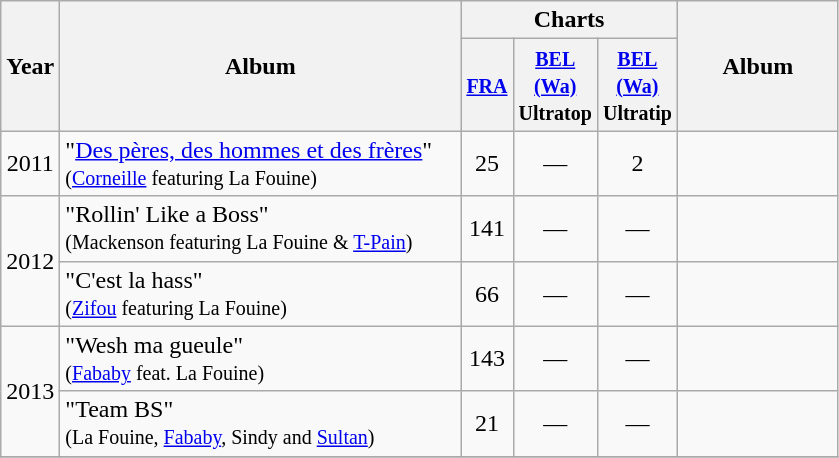<table class="wikitable">
<tr>
<th align="center" rowspan="2" width="10">Year</th>
<th align="center" rowspan="2" width="260">Album</th>
<th align="center" colspan="3">Charts</th>
<th align="center" rowspan="2" width="100">Album</th>
</tr>
<tr>
<th width="20"><small><a href='#'>FRA</a></small><br></th>
<th width="20"><small><a href='#'>BEL<br>(Wa)</a><br>Ultratop</small><br></th>
<th width="20"><small><a href='#'>BEL<br>(Wa)</a><br>Ultratip</small><br></th>
</tr>
<tr>
<td align="center">2011</td>
<td>"<a href='#'>Des pères, des hommes et des frères</a>" <br><small>(<a href='#'>Corneille</a> featuring La Fouine)</small></td>
<td align="center">25</td>
<td align="center">—</td>
<td align="center">2</td>
<td align="center"></td>
</tr>
<tr>
<td align="center" rowspan=2>2012</td>
<td>"Rollin' Like a Boss" <br><small>(Mackenson featuring La Fouine & <a href='#'>T-Pain</a>)</small></td>
<td align="center">141</td>
<td align="center">—</td>
<td align="center">—</td>
<td align="center"></td>
</tr>
<tr>
<td>"C'est la hass" <br><small>(<a href='#'>Zifou</a> featuring La Fouine)</small></td>
<td align="center">66</td>
<td align="center">—</td>
<td align="center">—</td>
<td align="center"></td>
</tr>
<tr>
<td align="center" rowspan=2>2013</td>
<td>"Wesh ma gueule" <br><small>(<a href='#'>Fababy</a> feat. La Fouine)</small></td>
<td align="center">143</td>
<td align="center">—</td>
<td align="center">—</td>
<td align="center"></td>
</tr>
<tr>
<td>"Team BS" <br><small>(La Fouine, <a href='#'>Fababy</a>, Sindy and <a href='#'>Sultan</a>)</small></td>
<td align="center">21</td>
<td align="center">—</td>
<td align="center">—</td>
<td align="center"></td>
</tr>
<tr>
</tr>
</table>
